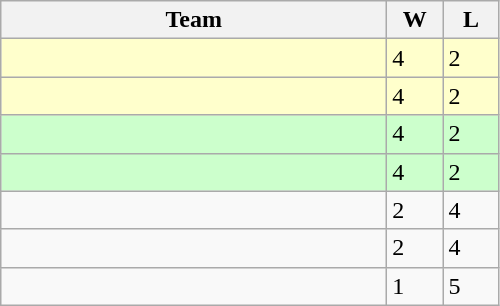<table class="wikitable">
<tr>
<th width="250px">Team</th>
<th width="30px">W</th>
<th width="30px">L</th>
</tr>
<tr bgcolor=#ffffcc>
<td></td>
<td>4</td>
<td>2</td>
</tr>
<tr bgcolor=#ffffcc>
<td></td>
<td>4</td>
<td>2</td>
</tr>
<tr bgcolor=#ccffcc>
<td></td>
<td>4</td>
<td>2</td>
</tr>
<tr bgcolor=#ccffcc>
<td></td>
<td>4</td>
<td>2</td>
</tr>
<tr>
<td></td>
<td>2</td>
<td>4</td>
</tr>
<tr>
<td></td>
<td>2</td>
<td>4</td>
</tr>
<tr>
<td></td>
<td>1</td>
<td>5</td>
</tr>
</table>
